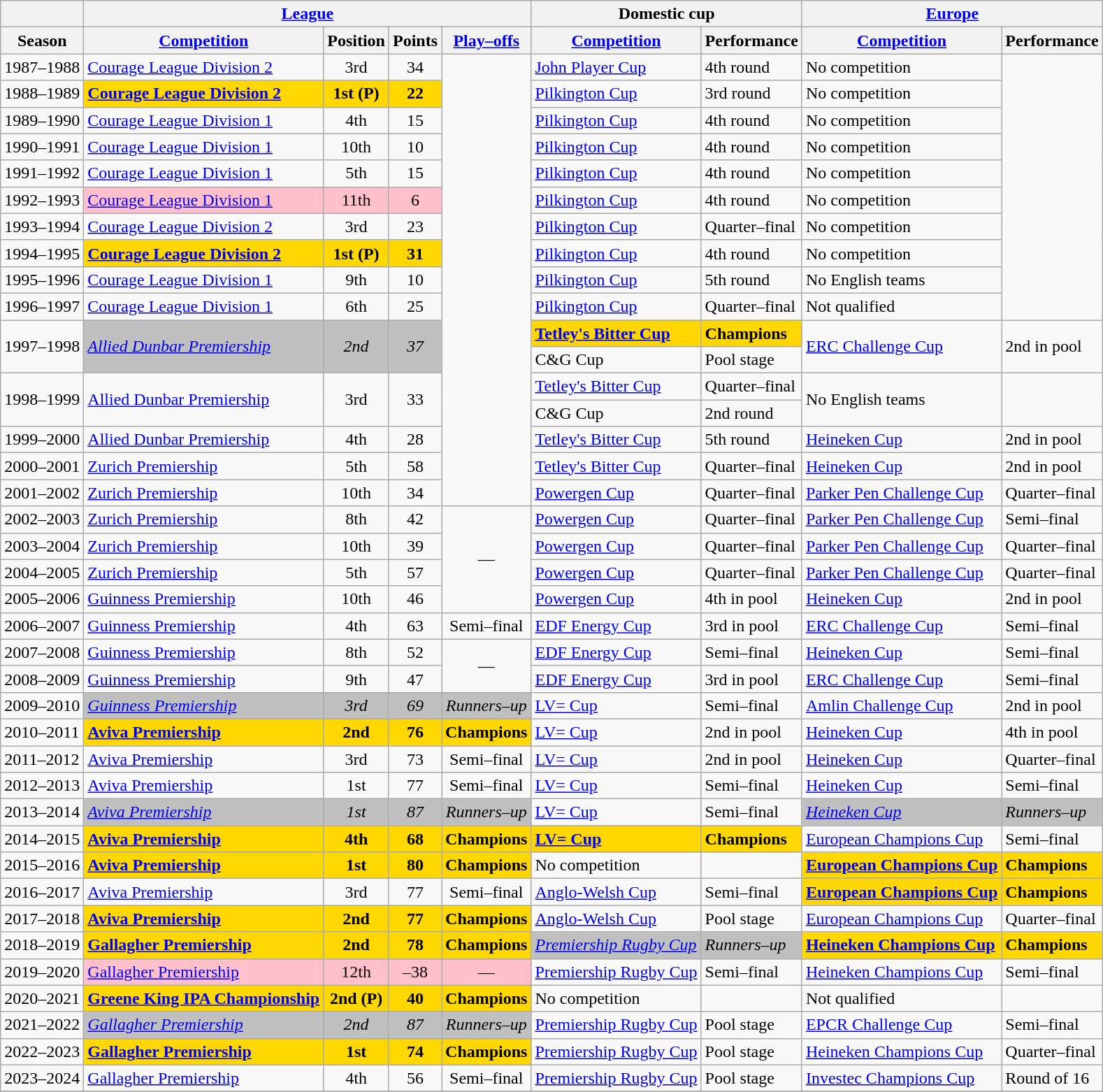<table class="wikitable">
<tr>
<th></th>
<th colspan="4"><a href='#'>League</a></th>
<th colspan="2">Domestic cup</th>
<th colspan="2"><a href='#'>Europe</a></th>
</tr>
<tr>
<th>Season</th>
<th><a href='#'>Competition</a></th>
<th>Position</th>
<th>Points</th>
<th><a href='#'>Play–offs</a></th>
<th><a href='#'>Competition</a></th>
<th>Performance</th>
<th><a href='#'>Competition</a></th>
<th>Performance</th>
</tr>
<tr>
<td>1987–1988</td>
<td><a href='#'>Courage League Division 2</a></td>
<td align=center>3rd</td>
<td align=center>34</td>
<td rowspan=17 align=center></td>
<td><a href='#'>John Player Cup</a></td>
<td>4th round</td>
<td>No competition</td>
<td rowspan=10 align=center></td>
</tr>
<tr>
<td>1988–1989</td>
<td style="background:gold"><strong><a href='#'>Courage League Division 2</a></strong></td>
<td style="background:gold" align=center><strong>1st (P)</strong></td>
<td style="background:gold" align=center><strong>22</strong></td>
<td><a href='#'>Pilkington Cup</a></td>
<td>3rd round</td>
<td>No competition</td>
</tr>
<tr>
<td>1989–1990</td>
<td><a href='#'>Courage League Division 1</a></td>
<td align=center>4th</td>
<td align=center>15</td>
<td><a href='#'>Pilkington Cup</a></td>
<td>4th round</td>
<td>No competition</td>
</tr>
<tr>
<td>1990–1991</td>
<td><a href='#'>Courage League Division 1</a></td>
<td align=center>10th</td>
<td align=center>10</td>
<td><a href='#'>Pilkington Cup</a></td>
<td>4th round</td>
<td>No competition</td>
</tr>
<tr>
<td>1991–1992</td>
<td><a href='#'>Courage League Division 1</a></td>
<td align=center>5th</td>
<td align=center>15</td>
<td><a href='#'>Pilkington Cup</a></td>
<td>4th round</td>
<td>No competition</td>
</tr>
<tr>
<td>1992–1993</td>
<td style="background:pink"><a href='#'>Courage League Division 1</a></td>
<td style="background:pink" align=center>11th</td>
<td style="background:pink" align=center>6</td>
<td><a href='#'>Pilkington Cup</a></td>
<td>4th round</td>
<td>No competition</td>
</tr>
<tr>
<td>1993–1994</td>
<td><a href='#'>Courage League Division 2</a></td>
<td align=center>3rd</td>
<td align=center>23</td>
<td><a href='#'>Pilkington Cup</a></td>
<td>Quarter–final</td>
<td>No competition</td>
</tr>
<tr>
<td>1994–1995</td>
<td style="background:gold"><strong><a href='#'>Courage League Division 2</a></strong></td>
<td style="background:gold" align=center><strong>1st (P)</strong></td>
<td style="background:gold" align=center><strong>31</strong></td>
<td><a href='#'>Pilkington Cup</a></td>
<td>4th round</td>
<td>No competition</td>
</tr>
<tr>
<td>1995–1996</td>
<td><a href='#'>Courage League Division 1</a></td>
<td align=center>9th</td>
<td align=center>10</td>
<td><a href='#'>Pilkington Cup</a></td>
<td>5th round</td>
<td>No English teams</td>
</tr>
<tr>
<td>1996–1997</td>
<td><a href='#'>Courage League Division 1</a></td>
<td align=center>6th</td>
<td align=center>25</td>
<td><a href='#'>Pilkington Cup</a></td>
<td>Quarter–final</td>
<td>Not qualified</td>
</tr>
<tr>
<td rowspan=2>1997–1998</td>
<td rowspan=2 style="background:silver"><em><a href='#'>Allied Dunbar Premiership</a></em></td>
<td rowspan=2 style="background:silver" align=center><em>2nd</em></td>
<td rowspan=2 style="background:silver" align=center><em>37</em></td>
<td style="background:gold"><strong><a href='#'>Tetley's Bitter Cup</a></strong></td>
<td style="background:gold"><strong>Champions</strong></td>
<td rowspan=2><a href='#'>ERC Challenge Cup</a></td>
<td rowspan=2>2nd in pool</td>
</tr>
<tr>
<td>C&G Cup</td>
<td>Pool stage</td>
</tr>
<tr>
<td rowspan=2>1998–1999</td>
<td rowspan=2><a href='#'>Allied Dunbar Premiership</a></td>
<td rowspan=2 align=center>3rd</td>
<td rowspan=2 align=center>33</td>
<td><a href='#'>Tetley's Bitter Cup</a></td>
<td>Quarter–final</td>
<td rowspan=2>No English teams</td>
<td rowspan=2 align=center></td>
</tr>
<tr>
<td>C&G Cup</td>
<td>2nd round</td>
</tr>
<tr>
<td>1999–2000</td>
<td><a href='#'>Allied Dunbar Premiership</a></td>
<td align=center>4th</td>
<td align=center>28</td>
<td><a href='#'>Tetley's Bitter Cup</a></td>
<td>5th round</td>
<td><a href='#'>Heineken Cup</a></td>
<td>2nd in pool</td>
</tr>
<tr>
<td>2000–2001</td>
<td><a href='#'>Zurich Premiership</a></td>
<td align=center>5th</td>
<td align=center>58</td>
<td><a href='#'>Tetley's Bitter Cup</a></td>
<td>Quarter–final</td>
<td><a href='#'>Heineken Cup</a></td>
<td>2nd in pool</td>
</tr>
<tr>
<td>2001–2002</td>
<td><a href='#'>Zurich Premiership</a></td>
<td align=center>10th</td>
<td align=center>34</td>
<td><a href='#'>Powergen Cup</a></td>
<td>Quarter–final</td>
<td><a href='#'>Parker Pen Challenge Cup</a></td>
<td>Quarter–final</td>
</tr>
<tr>
<td>2002–2003</td>
<td><a href='#'>Zurich Premiership</a></td>
<td align=center>8th</td>
<td align=center>42</td>
<td rowspan=4 align=center>—</td>
<td><a href='#'>Powergen Cup</a></td>
<td>Quarter–final</td>
<td><a href='#'>Parker Pen Challenge Cup</a></td>
<td>Semi–final</td>
</tr>
<tr>
<td>2003–2004</td>
<td><a href='#'>Zurich Premiership</a></td>
<td align=center>10th</td>
<td align=center>39</td>
<td><a href='#'>Powergen Cup</a></td>
<td>Quarter–final</td>
<td><a href='#'>Parker Pen Challenge Cup</a></td>
<td>Quarter–final</td>
</tr>
<tr>
<td>2004–2005</td>
<td><a href='#'>Zurich Premiership</a></td>
<td align=center>5th</td>
<td align=center>57</td>
<td><a href='#'>Powergen Cup</a></td>
<td>Quarter–final</td>
<td><a href='#'>Parker Pen Challenge Cup</a></td>
<td>Quarter–final</td>
</tr>
<tr>
<td>2005–2006</td>
<td><a href='#'>Guinness Premiership</a></td>
<td align=center>10th</td>
<td align=center>46</td>
<td><a href='#'>Powergen Cup</a></td>
<td>4th in pool</td>
<td><a href='#'>Heineken Cup</a></td>
<td>2nd in pool</td>
</tr>
<tr>
<td>2006–2007</td>
<td><a href='#'>Guinness Premiership</a></td>
<td align=center>4th</td>
<td align=center>63</td>
<td align=center>Semi–final</td>
<td><a href='#'>EDF Energy Cup</a></td>
<td>3rd in pool</td>
<td><a href='#'>ERC Challenge Cup</a></td>
<td>Semi–final</td>
</tr>
<tr>
<td>2007–2008</td>
<td><a href='#'>Guinness Premiership</a></td>
<td align=center>8th</td>
<td align=center>52</td>
<td rowspan=2 align=center>—</td>
<td><a href='#'>EDF Energy Cup</a></td>
<td>Semi–final</td>
<td><a href='#'>Heineken Cup</a></td>
<td>Semi–final</td>
</tr>
<tr>
<td>2008–2009</td>
<td><a href='#'>Guinness Premiership</a></td>
<td align=center>9th</td>
<td align=center>47</td>
<td><a href='#'>EDF Energy Cup</a></td>
<td>3rd in pool</td>
<td><a href='#'>ERC Challenge Cup</a></td>
<td>Semi–final</td>
</tr>
<tr>
<td>2009–2010</td>
<td style="background:silver"><em><a href='#'>Guinness Premiership</a></em></td>
<td style="background:silver" align=center><em>3rd</em></td>
<td style="background:silver" align=center><em>69</em></td>
<td style="background:silver" align=center><em>Runners–up</em></td>
<td><a href='#'>LV= Cup</a></td>
<td>Semi–final</td>
<td><a href='#'>Amlin Challenge Cup</a></td>
<td>2nd in pool</td>
</tr>
<tr>
<td>2010–2011</td>
<td style="background:gold"><strong><a href='#'>Aviva Premiership</a></strong></td>
<td style="background:gold" align=center><strong>2nd</strong></td>
<td style="background:gold" align=center><strong>76</strong></td>
<td style="background:gold" align=center><strong>Champions</strong></td>
<td><a href='#'>LV= Cup</a></td>
<td>2nd in pool</td>
<td><a href='#'>Heineken Cup</a></td>
<td>4th in pool</td>
</tr>
<tr>
<td>2011–2012</td>
<td><a href='#'>Aviva Premiership</a></td>
<td align=center>3rd</td>
<td align=center>73</td>
<td align=center>Semi–final</td>
<td><a href='#'>LV= Cup</a></td>
<td>2nd in pool</td>
<td><a href='#'>Heineken Cup</a></td>
<td>Quarter–final</td>
</tr>
<tr>
<td>2012–2013</td>
<td><a href='#'>Aviva Premiership</a></td>
<td align=center>1st</td>
<td align=center>77</td>
<td align=center>Semi–final</td>
<td><a href='#'>LV= Cup</a></td>
<td>Semi–final</td>
<td><a href='#'>Heineken Cup</a></td>
<td>Semi–final</td>
</tr>
<tr>
<td>2013–2014</td>
<td style="background:silver"><em><a href='#'>Aviva Premiership</a></em></td>
<td style="background:silver" align=center><em>1st</em></td>
<td style="background:silver" align=center><em>87</em></td>
<td style="background:silver" align=center><em>Runners–up</em></td>
<td><a href='#'>LV= Cup</a></td>
<td>Semi–final</td>
<td style="background:silver"><em><a href='#'>Heineken Cup</a></em></td>
<td style="background:silver"><em>Runners–up</em></td>
</tr>
<tr>
<td>2014–2015</td>
<td style="background:gold"><strong><a href='#'>Aviva Premiership</a></strong></td>
<td style="background:gold" align=center><strong>4th</strong></td>
<td style="background:gold" align=center><strong>68</strong></td>
<td style="background:gold" align=center><strong>Champions</strong></td>
<td style="background:gold"><strong><a href='#'>LV= Cup</a></strong></td>
<td style="background:gold"><strong>Champions</strong></td>
<td><a href='#'>European Champions Cup</a></td>
<td>Semi–final</td>
</tr>
<tr>
<td>2015–2016</td>
<td style="background:gold"><strong><a href='#'>Aviva Premiership</a></strong></td>
<td style="background:gold" align=center><strong>1st</strong></td>
<td style="background:gold" align=center><strong>80</strong></td>
<td style="background:gold" align=center><strong>Champions</strong></td>
<td>No competition</td>
<td align=center></td>
<td style="background:gold"><strong><a href='#'>European Champions Cup</a></strong></td>
<td style="background:gold"><strong>Champions</strong></td>
</tr>
<tr>
<td>2016–2017</td>
<td><a href='#'>Aviva Premiership</a></td>
<td align=center>3rd</td>
<td align=center>77</td>
<td align=center>Semi–final</td>
<td><a href='#'>Anglo-Welsh Cup</a></td>
<td>Semi–final</td>
<td style="background:gold"><strong><a href='#'>European Champions Cup</a></strong></td>
<td style="background:gold"><strong>Champions</strong></td>
</tr>
<tr>
<td>2017–2018</td>
<td style="background:gold"><strong><a href='#'>Aviva Premiership</a></strong></td>
<td style="background:gold" align=center><strong>2nd</strong></td>
<td style="background:gold" align=center><strong>77</strong></td>
<td style="background:gold" align=center><strong>Champions</strong></td>
<td><a href='#'>Anglo-Welsh Cup</a></td>
<td>Pool stage</td>
<td><a href='#'>European Champions Cup</a></td>
<td>Quarter–final</td>
</tr>
<tr>
<td>2018–2019</td>
<td style="background:gold"><strong><a href='#'>Gallagher Premiership</a></strong></td>
<td style="background:gold" align=center><strong>2nd</strong></td>
<td style="background:gold" align=center><strong>78</strong></td>
<td style="background:gold" align=center><strong>Champions</strong></td>
<td style="background:silver"><em><a href='#'>Premiership Rugby Cup</a></em></td>
<td style="background:silver"><em>Runners–up</em></td>
<td style="background:gold"><strong><a href='#'>Heineken Champions Cup</a></strong></td>
<td style="background:gold"><strong>Champions</strong></td>
</tr>
<tr>
<td>2019–2020</td>
<td style="background:pink"><a href='#'>Gallagher Premiership</a></td>
<td style="background:pink" align=center>12th</td>
<td style="background:pink" align=center>–38</td>
<td style="background:pink" align=center>—</td>
<td><a href='#'>Premiership Rugby Cup</a></td>
<td>Semi–final</td>
<td><a href='#'>Heineken Champions Cup</a></td>
<td>Semi–final</td>
</tr>
<tr>
<td>2020–2021</td>
<td style="background:gold"><strong><a href='#'>Greene King IPA Championship</a></strong></td>
<td style="background:gold" align=center><strong>2nd (P)</strong></td>
<td style="background:gold" align=center><strong>40</strong></td>
<td style="background:gold" align=center><strong>Champions</strong></td>
<td>No competition</td>
<td align=center></td>
<td>Not qualified</td>
<td align=center></td>
</tr>
<tr>
<td>2021–2022</td>
<td style="background:silver"><em><a href='#'>Gallagher Premiership</a></em></td>
<td style="background:silver" align=center><em>2nd</em></td>
<td style="background:silver" align=center><em>87</em></td>
<td style="background:silver" align=center><em>Runners–up</em></td>
<td><a href='#'>Premiership Rugby Cup</a></td>
<td>Pool stage</td>
<td><a href='#'>EPCR Challenge Cup</a></td>
<td>Semi–final</td>
</tr>
<tr>
<td>2022–2023</td>
<td style="background:gold"><strong><a href='#'>Gallagher Premiership</a></strong></td>
<td style="background:gold" align=center><strong>1st</strong></td>
<td style="background:gold" align=center><strong>74</strong></td>
<td style="background:gold" align=center><strong>Champions</strong></td>
<td><a href='#'>Premiership Rugby Cup</a></td>
<td>Pool stage</td>
<td><a href='#'>Heineken Champions Cup</a></td>
<td>Quarter–final</td>
</tr>
<tr>
<td>2023–2024</td>
<td><a href='#'>Gallagher Premiership</a></td>
<td align=center>4th</td>
<td align=center>56</td>
<td align=center>Semi–final</td>
<td><a href='#'>Premiership Rugby Cup</a></td>
<td>Pool stage</td>
<td><a href='#'>Investec Champions Cup</a></td>
<td>Round of 16</td>
</tr>
<tr>
</tr>
</table>
